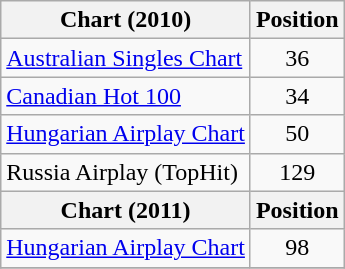<table class="wikitable sortable">
<tr>
<th scope="col">Chart (2010)</th>
<th scope="col">Position</th>
</tr>
<tr>
<td><a href='#'>Australian Singles Chart</a></td>
<td style="text-align:center;">36</td>
</tr>
<tr>
<td><a href='#'>Canadian Hot 100</a></td>
<td style="text-align:center;">34</td>
</tr>
<tr>
<td><a href='#'>Hungarian Airplay Chart</a></td>
<td style="text-align:center;">50</td>
</tr>
<tr>
<td>Russia Airplay (TopHit)</td>
<td style="text-align:center;">129</td>
</tr>
<tr>
<th scope="col">Chart (2011)</th>
<th scope="col">Position</th>
</tr>
<tr>
<td><a href='#'>Hungarian Airplay Chart</a></td>
<td align="center">98</td>
</tr>
<tr>
</tr>
</table>
